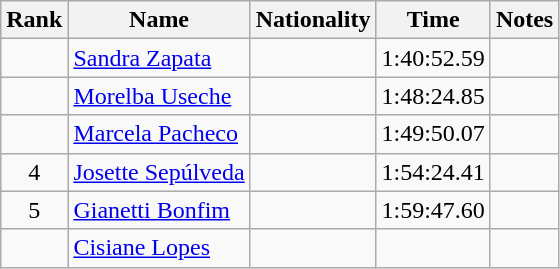<table class="wikitable sortable" style="text-align:center">
<tr>
<th>Rank</th>
<th>Name</th>
<th>Nationality</th>
<th>Time</th>
<th>Notes</th>
</tr>
<tr>
<td></td>
<td align=left><a href='#'>Sandra Zapata</a></td>
<td align=left></td>
<td>1:40:52.59</td>
<td></td>
</tr>
<tr>
<td></td>
<td align=left><a href='#'>Morelba Useche</a></td>
<td align=left></td>
<td>1:48:24.85</td>
<td></td>
</tr>
<tr>
<td></td>
<td align=left><a href='#'>Marcela Pacheco</a></td>
<td align=left></td>
<td>1:49:50.07</td>
<td></td>
</tr>
<tr>
<td>4</td>
<td align=left><a href='#'>Josette Sepúlveda</a></td>
<td align=left></td>
<td>1:54:24.41</td>
<td></td>
</tr>
<tr>
<td>5</td>
<td align=left><a href='#'>Gianetti Bonfim</a></td>
<td align=left></td>
<td>1:59:47.60</td>
<td></td>
</tr>
<tr>
<td></td>
<td align=left><a href='#'>Cisiane Lopes</a></td>
<td align=left></td>
<td></td>
<td></td>
</tr>
</table>
